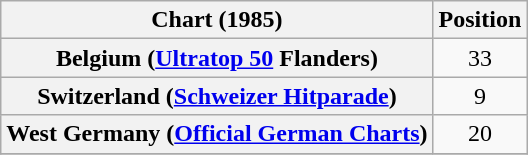<table class="wikitable sortable plainrowheaders" style="text-align:center">
<tr>
<th scope="col">Chart (1985)</th>
<th scope="col">Position</th>
</tr>
<tr>
<th scope="row">Belgium (<a href='#'>Ultratop 50</a> Flanders)</th>
<td>33</td>
</tr>
<tr>
<th scope="row">Switzerland (<a href='#'>Schweizer Hitparade</a>)</th>
<td>9</td>
</tr>
<tr>
<th scope="row">West Germany (<a href='#'>Official German Charts</a>)</th>
<td>20</td>
</tr>
<tr>
</tr>
</table>
